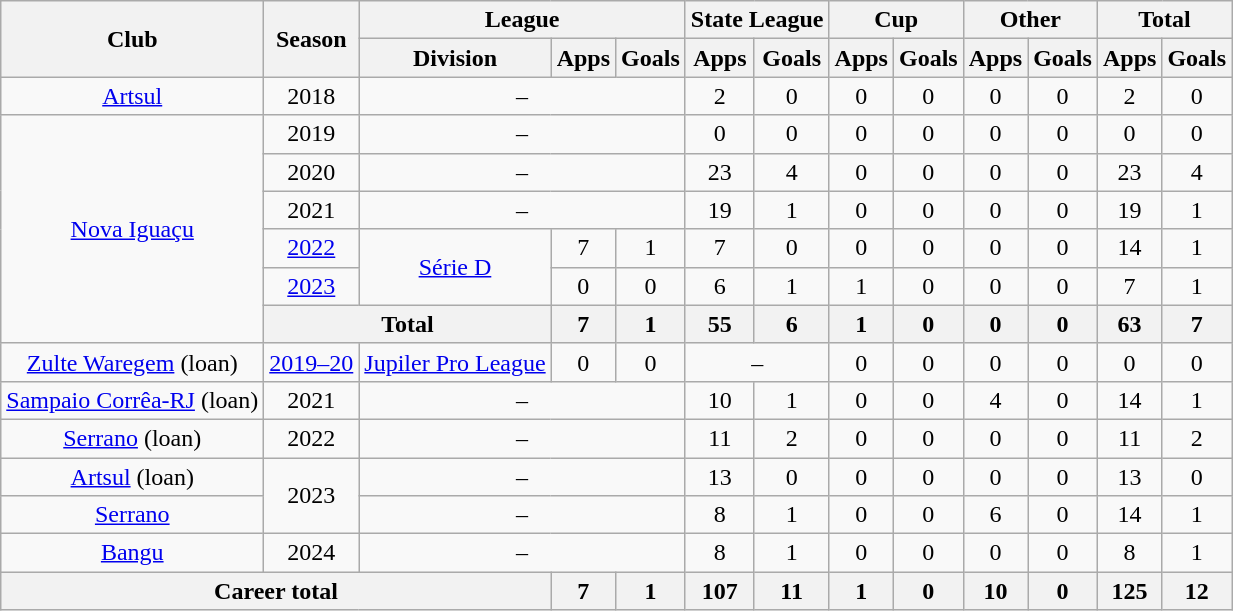<table class=wikitable style=text-align:center>
<tr>
<th rowspan="2">Club</th>
<th rowspan="2">Season</th>
<th colspan="3">League</th>
<th colspan="2">State League</th>
<th colspan="2">Cup</th>
<th colspan="2">Other</th>
<th colspan="2">Total</th>
</tr>
<tr>
<th>Division</th>
<th>Apps</th>
<th>Goals</th>
<th>Apps</th>
<th>Goals</th>
<th>Apps</th>
<th>Goals</th>
<th>Apps</th>
<th>Goals</th>
<th>Apps</th>
<th>Goals</th>
</tr>
<tr>
<td><a href='#'>Artsul</a></td>
<td>2018</td>
<td colspan="3">–</td>
<td>2</td>
<td>0</td>
<td>0</td>
<td>0</td>
<td>0</td>
<td>0</td>
<td>2</td>
<td>0</td>
</tr>
<tr>
<td rowspan="6"><a href='#'>Nova Iguaçu</a></td>
<td>2019</td>
<td colspan="3">–</td>
<td>0</td>
<td>0</td>
<td>0</td>
<td>0</td>
<td>0</td>
<td>0</td>
<td>0</td>
<td>0</td>
</tr>
<tr>
<td>2020</td>
<td colspan="3">–</td>
<td>23</td>
<td>4</td>
<td>0</td>
<td>0</td>
<td>0</td>
<td>0</td>
<td>23</td>
<td>4</td>
</tr>
<tr>
<td>2021</td>
<td colspan="3">–</td>
<td>19</td>
<td>1</td>
<td>0</td>
<td>0</td>
<td>0</td>
<td>0</td>
<td>19</td>
<td>1</td>
</tr>
<tr>
<td><a href='#'>2022</a></td>
<td rowspan="2"><a href='#'>Série D</a></td>
<td>7</td>
<td>1</td>
<td>7</td>
<td>0</td>
<td>0</td>
<td>0</td>
<td>0</td>
<td>0</td>
<td>14</td>
<td>1</td>
</tr>
<tr>
<td><a href='#'>2023</a></td>
<td>0</td>
<td>0</td>
<td>6</td>
<td>1</td>
<td>1</td>
<td>0</td>
<td>0</td>
<td>0</td>
<td>7</td>
<td>1</td>
</tr>
<tr>
<th colspan="2">Total</th>
<th>7</th>
<th>1</th>
<th>55</th>
<th>6</th>
<th>1</th>
<th>0</th>
<th>0</th>
<th>0</th>
<th>63</th>
<th>7</th>
</tr>
<tr>
<td><a href='#'>Zulte Waregem</a> (loan)</td>
<td><a href='#'>2019–20</a></td>
<td><a href='#'>Jupiler Pro League</a></td>
<td>0</td>
<td>0</td>
<td colspan="2">–</td>
<td>0</td>
<td>0</td>
<td>0</td>
<td>0</td>
<td>0</td>
<td>0</td>
</tr>
<tr>
<td><a href='#'>Sampaio Corrêa-RJ</a> (loan)</td>
<td>2021</td>
<td colspan="3">–</td>
<td>10</td>
<td>1</td>
<td>0</td>
<td>0</td>
<td>4</td>
<td>0</td>
<td>14</td>
<td>1</td>
</tr>
<tr>
<td><a href='#'>Serrano</a> (loan)</td>
<td>2022</td>
<td colspan="3">–</td>
<td>11</td>
<td>2</td>
<td>0</td>
<td>0</td>
<td>0</td>
<td>0</td>
<td>11</td>
<td>2</td>
</tr>
<tr>
<td><a href='#'>Artsul</a> (loan)</td>
<td rowspan="2">2023</td>
<td colspan="3">–</td>
<td>13</td>
<td>0</td>
<td>0</td>
<td>0</td>
<td>0</td>
<td>0</td>
<td>13</td>
<td>0</td>
</tr>
<tr>
<td><a href='#'>Serrano</a></td>
<td colspan="3">–</td>
<td>8</td>
<td>1</td>
<td>0</td>
<td>0</td>
<td>6</td>
<td>0</td>
<td>14</td>
<td>1</td>
</tr>
<tr>
<td><a href='#'>Bangu</a></td>
<td>2024</td>
<td colspan="3">–</td>
<td>8</td>
<td>1</td>
<td>0</td>
<td>0</td>
<td>0</td>
<td>0</td>
<td>8</td>
<td>1</td>
</tr>
<tr>
<th colspan="3">Career total</th>
<th>7</th>
<th>1</th>
<th>107</th>
<th>11</th>
<th>1</th>
<th>0</th>
<th>10</th>
<th>0</th>
<th>125</th>
<th>12</th>
</tr>
</table>
